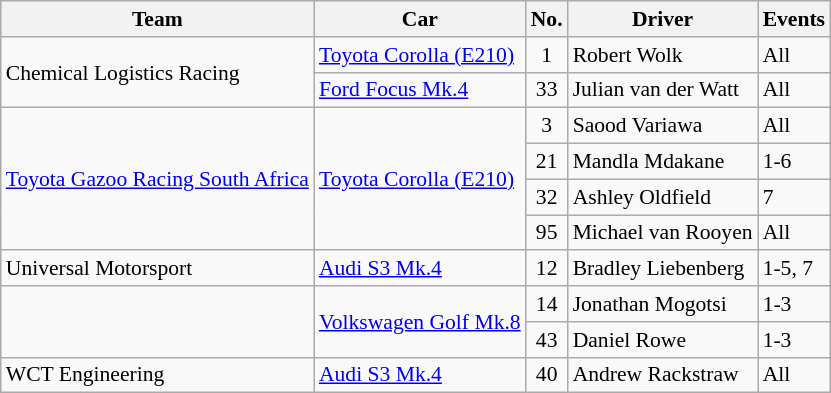<table class="wikitable" style="font-size:90%;">
<tr>
<th>Team</th>
<th>Car</th>
<th>No.</th>
<th>Driver</th>
<th>Events</th>
</tr>
<tr>
<td rowspan=2>Chemical Logistics Racing</td>
<td><a href='#'>Toyota Corolla (E210)</a></td>
<td align=center>1</td>
<td> Robert Wolk</td>
<td>All</td>
</tr>
<tr>
<td><a href='#'>Ford Focus Mk.4</a></td>
<td align=center>33</td>
<td> Julian van der Watt</td>
<td>All</td>
</tr>
<tr>
<td rowspan=4><a href='#'>Toyota Gazoo Racing South Africa</a></td>
<td rowspan=4><a href='#'>Toyota Corolla (E210)</a></td>
<td align=center>3</td>
<td> Saood Variawa</td>
<td>All</td>
</tr>
<tr>
<td align=center>21</td>
<td> Mandla Mdakane</td>
<td>1-6</td>
</tr>
<tr>
<td align=center>32</td>
<td> Ashley Oldfield</td>
<td>7</td>
</tr>
<tr>
<td align=center>95</td>
<td> Michael van Rooyen</td>
<td>All</td>
</tr>
<tr>
<td>Universal Motorsport</td>
<td><a href='#'>Audi S3 Mk.4</a></td>
<td align=center>12</td>
<td> Bradley Liebenberg</td>
<td>1-5, 7</td>
</tr>
<tr>
<td rowspan=2></td>
<td rowspan=2><a href='#'>Volkswagen Golf Mk.8</a></td>
<td align=center>14</td>
<td> Jonathan Mogotsi</td>
<td>1-3</td>
</tr>
<tr>
<td align=center>43</td>
<td> Daniel Rowe</td>
<td>1-3</td>
</tr>
<tr>
<td>WCT Engineering</td>
<td><a href='#'>Audi S3 Mk.4</a></td>
<td align=center>40</td>
<td> Andrew Rackstraw</td>
<td>All</td>
</tr>
</table>
